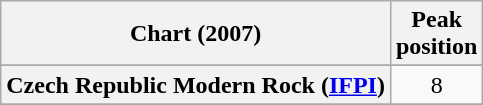<table class="wikitable sortable plainrowheaders" style="text-align:center">
<tr>
<th scope="col">Chart (2007)</th>
<th scope="col">Peak<br>position</th>
</tr>
<tr>
</tr>
<tr>
<th scope="row">Czech Republic Modern Rock (<a href='#'>IFPI</a>)</th>
<td>8</td>
</tr>
<tr>
</tr>
<tr>
</tr>
<tr>
</tr>
</table>
